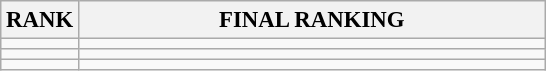<table class="wikitable" style="font-size:95%;">
<tr>
<th>RANK</th>
<th align="left" style="width: 20em">FINAL RANKING</th>
</tr>
<tr>
<td align="center"></td>
<td></td>
</tr>
<tr>
<td align="center"></td>
<td></td>
</tr>
<tr>
<td align="center"></td>
<td></td>
</tr>
</table>
